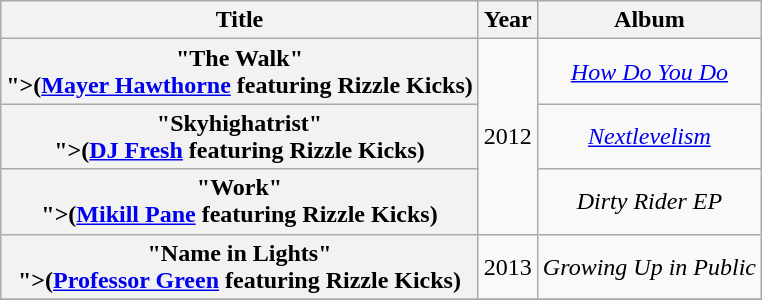<table class="wikitable plainrowheaders" style="text-align:center;">
<tr>
<th scope="col">Title</th>
<th scope="col">Year</th>
<th scope="col">Album</th>
</tr>
<tr>
<th scope="row">"The Walk"<br><span>">(<a href='#'>Mayer Hawthorne</a> featuring Rizzle Kicks)</span></th>
<td rowspan="3">2012</td>
<td><em><a href='#'>How Do You Do</a></em></td>
</tr>
<tr>
<th scope="row">"Skyhighatrist"<br><span>">(<a href='#'>DJ Fresh</a> featuring Rizzle Kicks)</span></th>
<td><em><a href='#'>Nextlevelism</a></em></td>
</tr>
<tr>
<th scope="row">"Work"<br><span>">(<a href='#'>Mikill Pane</a> featuring Rizzle Kicks)</span></th>
<td><em>Dirty Rider EP</em></td>
</tr>
<tr>
<th scope="row">"Name in Lights"<br><span>">(<a href='#'>Professor Green</a> featuring Rizzle Kicks)</span></th>
<td>2013</td>
<td><em>Growing Up in Public</em></td>
</tr>
<tr>
</tr>
</table>
